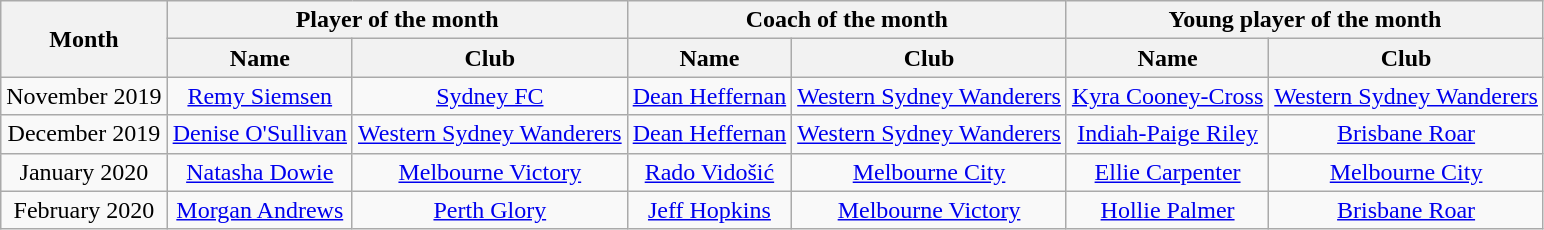<table class="wikitable" style="text-align:center;">
<tr>
<th rowspan=2>Month</th>
<th colspan=2>Player of the month</th>
<th colspan=2>Coach of the month</th>
<th colspan=2>Young player of the month</th>
</tr>
<tr>
<th>Name</th>
<th>Club</th>
<th>Name</th>
<th>Club</th>
<th>Name</th>
<th>Club</th>
</tr>
<tr>
<td>November 2019</td>
<td> <a href='#'>Remy Siemsen</a></td>
<td><a href='#'>Sydney FC</a></td>
<td> <a href='#'>Dean Heffernan</a></td>
<td><a href='#'>Western Sydney Wanderers</a></td>
<td> <a href='#'>Kyra Cooney-Cross</a></td>
<td><a href='#'>Western Sydney Wanderers</a></td>
</tr>
<tr>
<td>December 2019</td>
<td> <a href='#'>Denise O'Sullivan</a></td>
<td><a href='#'>Western Sydney Wanderers</a></td>
<td> <a href='#'>Dean Heffernan</a></td>
<td><a href='#'>Western Sydney Wanderers</a></td>
<td> <a href='#'>Indiah-Paige Riley</a></td>
<td><a href='#'>Brisbane Roar</a></td>
</tr>
<tr>
<td>January 2020</td>
<td> <a href='#'>Natasha Dowie</a></td>
<td><a href='#'>Melbourne Victory</a></td>
<td> <a href='#'>Rado Vidošić</a></td>
<td><a href='#'>Melbourne City</a></td>
<td> <a href='#'>Ellie Carpenter</a></td>
<td><a href='#'>Melbourne City</a></td>
</tr>
<tr>
<td>February 2020</td>
<td> <a href='#'>Morgan Andrews</a></td>
<td><a href='#'>Perth Glory</a></td>
<td> <a href='#'>Jeff Hopkins</a></td>
<td><a href='#'>Melbourne Victory</a></td>
<td> <a href='#'>Hollie Palmer</a></td>
<td><a href='#'>Brisbane Roar</a></td>
</tr>
</table>
